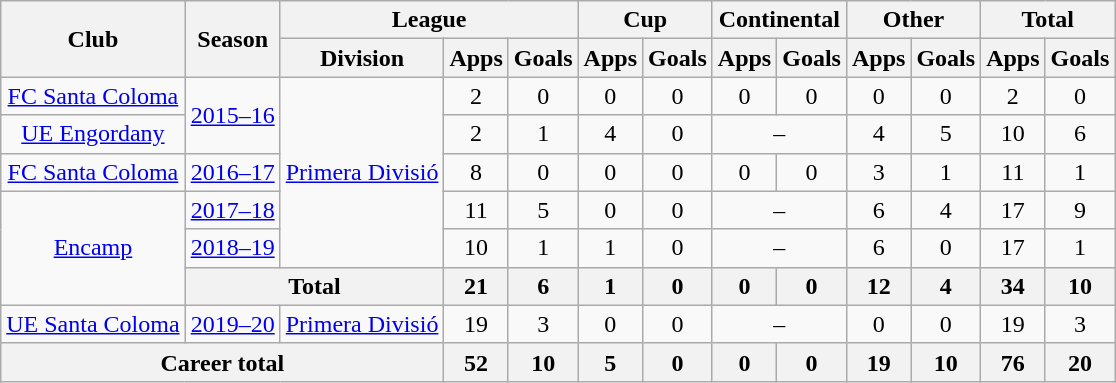<table class="wikitable" style="text-align: center">
<tr>
<th rowspan="2">Club</th>
<th rowspan="2">Season</th>
<th colspan="3">League</th>
<th colspan="2">Cup</th>
<th colspan="2">Continental</th>
<th colspan="2">Other</th>
<th colspan="2">Total</th>
</tr>
<tr>
<th>Division</th>
<th>Apps</th>
<th>Goals</th>
<th>Apps</th>
<th>Goals</th>
<th>Apps</th>
<th>Goals</th>
<th>Apps</th>
<th>Goals</th>
<th>Apps</th>
<th>Goals</th>
</tr>
<tr>
<td><a href='#'>FC Santa Coloma</a></td>
<td rowspan="2"><a href='#'>2015–16</a></td>
<td rowspan="5"><a href='#'>Primera Divisió</a></td>
<td>2</td>
<td>0</td>
<td>0</td>
<td>0</td>
<td>0</td>
<td>0</td>
<td>0</td>
<td>0</td>
<td>2</td>
<td>0</td>
</tr>
<tr>
<td><a href='#'>UE Engordany</a></td>
<td>2</td>
<td>1</td>
<td>4</td>
<td>0</td>
<td colspan="2">–</td>
<td>4</td>
<td>5</td>
<td>10</td>
<td>6</td>
</tr>
<tr>
<td><a href='#'>FC Santa Coloma</a></td>
<td><a href='#'>2016–17</a></td>
<td>8</td>
<td>0</td>
<td>0</td>
<td>0</td>
<td>0</td>
<td>0</td>
<td>3</td>
<td>1</td>
<td>11</td>
<td>1</td>
</tr>
<tr>
<td rowspan="3"><a href='#'>Encamp</a></td>
<td><a href='#'>2017–18</a></td>
<td>11</td>
<td>5</td>
<td>0</td>
<td>0</td>
<td colspan="2">–</td>
<td>6</td>
<td>4</td>
<td>17</td>
<td>9</td>
</tr>
<tr>
<td><a href='#'>2018–19</a></td>
<td>10</td>
<td>1</td>
<td>1</td>
<td>0</td>
<td colspan="2">–</td>
<td>6</td>
<td>0</td>
<td>17</td>
<td>1</td>
</tr>
<tr>
<th colspan="2"><strong>Total</strong></th>
<th>21</th>
<th>6</th>
<th>1</th>
<th>0</th>
<th>0</th>
<th>0</th>
<th>12</th>
<th>4</th>
<th>34</th>
<th>10</th>
</tr>
<tr>
<td><a href='#'>UE Santa Coloma</a></td>
<td><a href='#'>2019–20</a></td>
<td><a href='#'>Primera Divisió</a></td>
<td>19</td>
<td>3</td>
<td>0</td>
<td>0</td>
<td colspan="2">–</td>
<td>0</td>
<td>0</td>
<td>19</td>
<td>3</td>
</tr>
<tr>
<th colspan="3"><strong>Career total</strong></th>
<th>52</th>
<th>10</th>
<th>5</th>
<th>0</th>
<th>0</th>
<th>0</th>
<th>19</th>
<th>10</th>
<th>76</th>
<th>20</th>
</tr>
</table>
